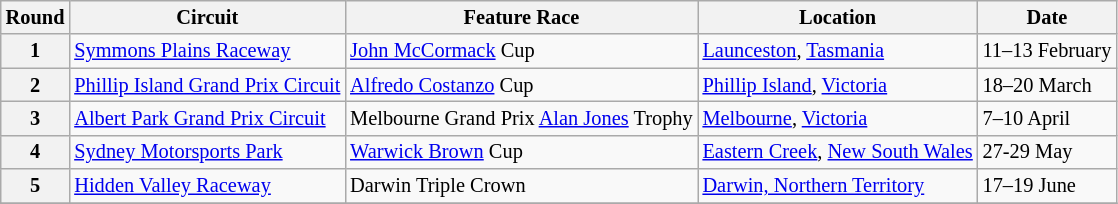<table class="wikitable" style="font-size: 85%;">
<tr>
<th>Round</th>
<th>Circuit</th>
<th>Feature Race</th>
<th>Location</th>
<th>Date</th>
</tr>
<tr>
<th>1</th>
<td> <a href='#'>Symmons Plains Raceway</a></td>
<td><a href='#'>John McCormack</a> Cup</td>
<td><a href='#'>Launceston</a>, <a href='#'>Tasmania</a></td>
<td>11–13 February</td>
</tr>
<tr>
<th>2</th>
<td> <a href='#'>Phillip Island Grand Prix Circuit</a></td>
<td><a href='#'>Alfredo Costanzo</a> Cup</td>
<td><a href='#'>Phillip Island</a>, <a href='#'>Victoria</a></td>
<td>18–20 March</td>
</tr>
<tr>
<th>3</th>
<td> <a href='#'>Albert Park Grand Prix Circuit</a></td>
<td>Melbourne Grand Prix <a href='#'>Alan Jones</a> Trophy</td>
<td><a href='#'>Melbourne</a>, <a href='#'>Victoria</a></td>
<td>7–10 April</td>
</tr>
<tr>
<th>4</th>
<td> <a href='#'>Sydney Motorsports Park</a></td>
<td><a href='#'>Warwick Brown</a> Cup</td>
<td><a href='#'>Eastern Creek</a>, <a href='#'>New South Wales</a></td>
<td>27-29 May</td>
</tr>
<tr>
<th>5</th>
<td> <a href='#'>Hidden Valley Raceway</a></td>
<td>Darwin Triple Crown</td>
<td><a href='#'>Darwin, Northern Territory</a></td>
<td>17–19 June</td>
</tr>
<tr>
</tr>
</table>
